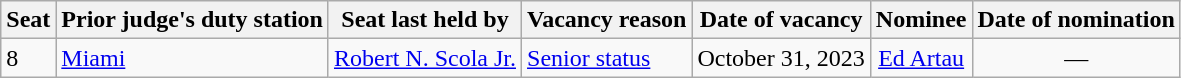<table class=wikitable>
<tr>
<th>Seat</th>
<th>Prior judge's duty station</th>
<th>Seat last held by</th>
<th>Vacancy reason</th>
<th>Date of vacancy</th>
<th>Nominee</th>
<th>Date of nomination</th>
</tr>
<tr>
<td>8</td>
<td><a href='#'>Miami</a></td>
<td><a href='#'>Robert N. Scola Jr.</a></td>
<td><a href='#'>Senior status</a></td>
<td>October 31, 2023</td>
<td align=center><a href='#'>Ed Artau</a></td>
<td align=center>—</td>
</tr>
</table>
